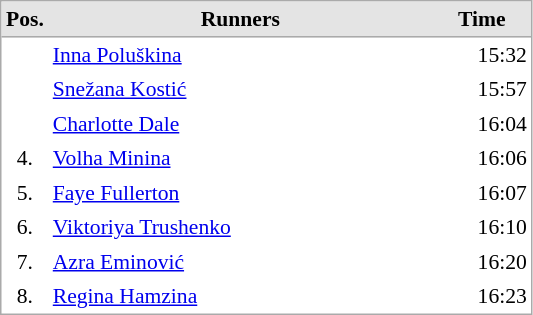<table cellspacing="0" cellpadding="3" style="border:1px solid #AAAAAA;font-size:90%">
<tr bgcolor="#E4E4E4">
<th style="border-bottom:1px solid #AAAAAA" width=10>Pos.</th>
<th style="border-bottom:1px solid #AAAAAA" width=250>Runners</th>
<th style="border-bottom:1px solid #AAAAAA" width=60>Time</th>
</tr>
<tr align="center">
<td align="center"></td>
<td align="left"> <a href='#'>Inna Poluškina</a></td>
<td align="right">15:32</td>
</tr>
<tr align="center">
<td align="center"></td>
<td align="left"> <a href='#'>Snežana Kostić</a></td>
<td align="right">15:57</td>
</tr>
<tr align="center">
<td align="center"></td>
<td align="left"> <a href='#'>Charlotte Dale</a></td>
<td align="right">16:04</td>
</tr>
<tr align="center">
<td align="center">4.</td>
<td align="left"> <a href='#'>Volha Minina</a></td>
<td align="right">16:06</td>
</tr>
<tr align="center">
<td align="center">5.</td>
<td align="left"> <a href='#'>Faye Fullerton</a></td>
<td align="right">16:07</td>
</tr>
<tr align="center">
<td align="center">6.</td>
<td align="left"> <a href='#'>Viktoriya Trushenko</a></td>
<td align="right">16:10</td>
</tr>
<tr align="center">
<td align="center">7.</td>
<td align="left"> <a href='#'>Azra Eminović</a></td>
<td align="right">16:20</td>
</tr>
<tr align="center">
<td align="center">8.</td>
<td align="left"> <a href='#'>Regina Hamzina</a></td>
<td align="right">16:23</td>
</tr>
</table>
